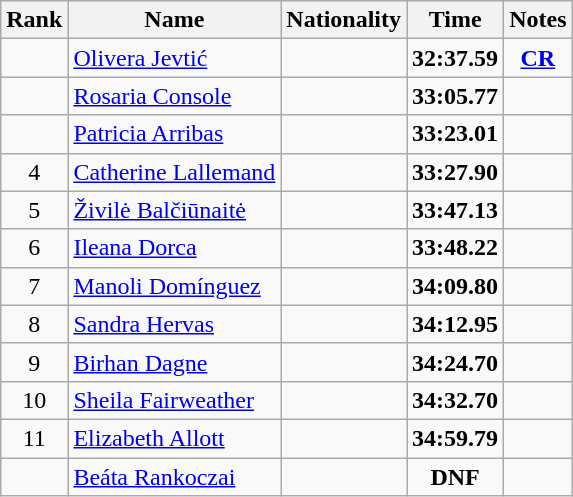<table class="wikitable sortable" style="text-align:center">
<tr>
<th>Rank</th>
<th>Name</th>
<th>Nationality</th>
<th>Time</th>
<th>Notes</th>
</tr>
<tr>
<td></td>
<td align=left><a href='#'>Olivera Jevtić</a></td>
<td align=left></td>
<td><strong>32:37.59</strong></td>
<td><strong><a href='#'>CR</a></strong></td>
</tr>
<tr>
<td></td>
<td align=left><a href='#'>Rosaria Console</a></td>
<td align=left></td>
<td><strong>33:05.77</strong></td>
<td></td>
</tr>
<tr>
<td></td>
<td align=left><a href='#'>Patricia Arribas</a></td>
<td align=left></td>
<td><strong>33:23.01</strong></td>
<td></td>
</tr>
<tr>
<td>4</td>
<td align=left><a href='#'>Catherine Lallemand</a></td>
<td align=left></td>
<td><strong>33:27.90</strong></td>
<td></td>
</tr>
<tr>
<td>5</td>
<td align=left><a href='#'>Živilė Balčiūnaitė</a></td>
<td align=left></td>
<td><strong>33:47.13</strong></td>
<td></td>
</tr>
<tr>
<td>6</td>
<td align=left><a href='#'>Ileana Dorca</a></td>
<td align=left></td>
<td><strong>33:48.22</strong></td>
<td></td>
</tr>
<tr>
<td>7</td>
<td align=left><a href='#'>Manoli Domínguez</a></td>
<td align=left></td>
<td><strong>34:09.80</strong></td>
<td></td>
</tr>
<tr>
<td>8</td>
<td align=left><a href='#'>Sandra Hervas</a></td>
<td align=left></td>
<td><strong>34:12.95</strong></td>
<td></td>
</tr>
<tr>
<td>9</td>
<td align=left><a href='#'>Birhan Dagne</a></td>
<td align=left></td>
<td><strong>34:24.70</strong></td>
<td></td>
</tr>
<tr>
<td>10</td>
<td align=left><a href='#'>Sheila Fairweather</a></td>
<td align=left></td>
<td><strong>34:32.70</strong></td>
<td></td>
</tr>
<tr>
<td>11</td>
<td align=left><a href='#'>Elizabeth Allott</a></td>
<td align=left></td>
<td><strong>34:59.79</strong></td>
<td></td>
</tr>
<tr>
<td></td>
<td align=left><a href='#'>Beáta Rankoczai</a></td>
<td align=left></td>
<td><strong>DNF</strong></td>
<td></td>
</tr>
</table>
